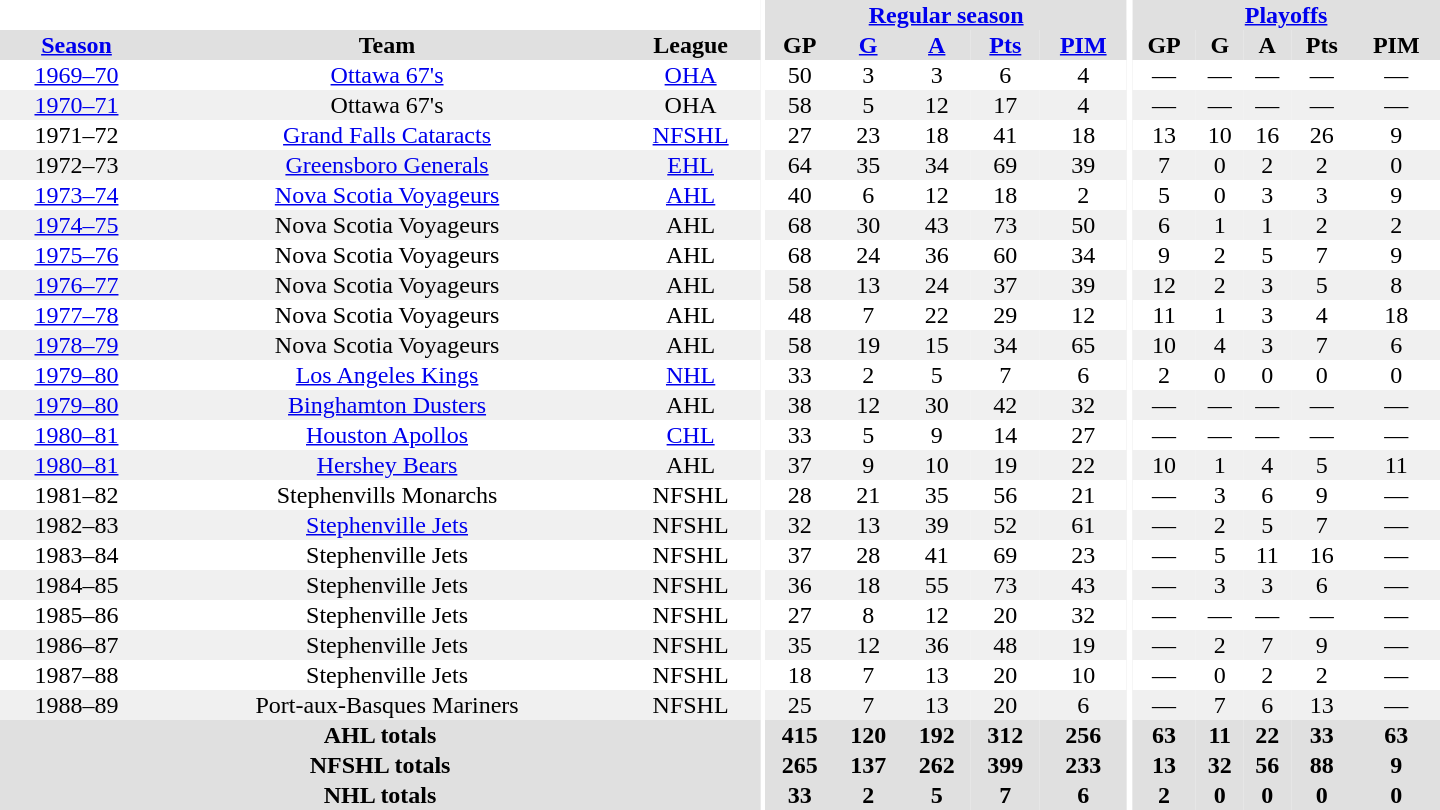<table border="0" cellpadding="1" cellspacing="0" style="text-align:center; width:60em">
<tr bgcolor="#e0e0e0">
<th colspan="3" bgcolor="#ffffff"></th>
<th rowspan="100" bgcolor="#ffffff"></th>
<th colspan="5"><a href='#'>Regular season</a></th>
<th rowspan="100" bgcolor="#ffffff"></th>
<th colspan="5"><a href='#'>Playoffs</a></th>
</tr>
<tr bgcolor="#e0e0e0">
<th><a href='#'>Season</a></th>
<th>Team</th>
<th>League</th>
<th>GP</th>
<th><a href='#'>G</a></th>
<th><a href='#'>A</a></th>
<th><a href='#'>Pts</a></th>
<th><a href='#'>PIM</a></th>
<th>GP</th>
<th>G</th>
<th>A</th>
<th>Pts</th>
<th>PIM</th>
</tr>
<tr>
<td><a href='#'>1969–70</a></td>
<td><a href='#'>Ottawa 67's</a></td>
<td><a href='#'>OHA</a></td>
<td>50</td>
<td>3</td>
<td>3</td>
<td>6</td>
<td>4</td>
<td>—</td>
<td>—</td>
<td>—</td>
<td>—</td>
<td>—</td>
</tr>
<tr bgcolor="#f0f0f0">
<td><a href='#'>1970–71</a></td>
<td>Ottawa 67's</td>
<td>OHA</td>
<td>58</td>
<td>5</td>
<td>12</td>
<td>17</td>
<td>4</td>
<td>—</td>
<td>—</td>
<td>—</td>
<td>—</td>
<td>—</td>
</tr>
<tr>
<td>1971–72</td>
<td><a href='#'>Grand Falls Cataracts</a></td>
<td><a href='#'>NFSHL</a></td>
<td>27</td>
<td>23</td>
<td>18</td>
<td>41</td>
<td>18</td>
<td>13</td>
<td>10</td>
<td>16</td>
<td>26</td>
<td>9</td>
</tr>
<tr bgcolor="#f0f0f0">
<td>1972–73</td>
<td><a href='#'>Greensboro Generals</a></td>
<td><a href='#'>EHL</a></td>
<td>64</td>
<td>35</td>
<td>34</td>
<td>69</td>
<td>39</td>
<td>7</td>
<td>0</td>
<td>2</td>
<td>2</td>
<td>0</td>
</tr>
<tr>
<td><a href='#'>1973–74</a></td>
<td><a href='#'>Nova Scotia Voyageurs</a></td>
<td><a href='#'>AHL</a></td>
<td>40</td>
<td>6</td>
<td>12</td>
<td>18</td>
<td>2</td>
<td>5</td>
<td>0</td>
<td>3</td>
<td>3</td>
<td>9</td>
</tr>
<tr bgcolor="#f0f0f0">
<td><a href='#'>1974–75</a></td>
<td>Nova Scotia Voyageurs</td>
<td>AHL</td>
<td>68</td>
<td>30</td>
<td>43</td>
<td>73</td>
<td>50</td>
<td>6</td>
<td>1</td>
<td>1</td>
<td>2</td>
<td>2</td>
</tr>
<tr>
<td><a href='#'>1975–76</a></td>
<td>Nova Scotia Voyageurs</td>
<td>AHL</td>
<td>68</td>
<td>24</td>
<td>36</td>
<td>60</td>
<td>34</td>
<td>9</td>
<td>2</td>
<td>5</td>
<td>7</td>
<td>9</td>
</tr>
<tr bgcolor="#f0f0f0">
<td><a href='#'>1976–77</a></td>
<td>Nova Scotia Voyageurs</td>
<td>AHL</td>
<td>58</td>
<td>13</td>
<td>24</td>
<td>37</td>
<td>39</td>
<td>12</td>
<td>2</td>
<td>3</td>
<td>5</td>
<td>8</td>
</tr>
<tr>
<td><a href='#'>1977–78</a></td>
<td>Nova Scotia Voyageurs</td>
<td>AHL</td>
<td>48</td>
<td>7</td>
<td>22</td>
<td>29</td>
<td>12</td>
<td>11</td>
<td>1</td>
<td>3</td>
<td>4</td>
<td>18</td>
</tr>
<tr bgcolor="#f0f0f0">
<td><a href='#'>1978–79</a></td>
<td>Nova Scotia Voyageurs</td>
<td>AHL</td>
<td>58</td>
<td>19</td>
<td>15</td>
<td>34</td>
<td>65</td>
<td>10</td>
<td>4</td>
<td>3</td>
<td>7</td>
<td>6</td>
</tr>
<tr>
<td><a href='#'>1979–80</a></td>
<td><a href='#'>Los Angeles Kings</a></td>
<td><a href='#'>NHL</a></td>
<td>33</td>
<td>2</td>
<td>5</td>
<td>7</td>
<td>6</td>
<td>2</td>
<td>0</td>
<td>0</td>
<td>0</td>
<td>0</td>
</tr>
<tr bgcolor="#f0f0f0">
<td><a href='#'>1979–80</a></td>
<td><a href='#'>Binghamton Dusters</a></td>
<td>AHL</td>
<td>38</td>
<td>12</td>
<td>30</td>
<td>42</td>
<td>32</td>
<td>—</td>
<td>—</td>
<td>—</td>
<td>—</td>
<td>—</td>
</tr>
<tr>
<td><a href='#'>1980–81</a></td>
<td><a href='#'>Houston Apollos</a></td>
<td><a href='#'>CHL</a></td>
<td>33</td>
<td>5</td>
<td>9</td>
<td>14</td>
<td>27</td>
<td>—</td>
<td>—</td>
<td>—</td>
<td>—</td>
<td>—</td>
</tr>
<tr bgcolor="#f0f0f0">
<td><a href='#'>1980–81</a></td>
<td><a href='#'>Hershey Bears</a></td>
<td>AHL</td>
<td>37</td>
<td>9</td>
<td>10</td>
<td>19</td>
<td>22</td>
<td>10</td>
<td>1</td>
<td>4</td>
<td>5</td>
<td>11</td>
</tr>
<tr>
<td>1981–82</td>
<td>Stephenvills Monarchs</td>
<td>NFSHL</td>
<td>28</td>
<td>21</td>
<td>35</td>
<td>56</td>
<td>21</td>
<td>—</td>
<td>3</td>
<td>6</td>
<td>9</td>
<td>—</td>
</tr>
<tr bgcolor="#f0f0f0">
<td>1982–83</td>
<td><a href='#'>Stephenville Jets</a></td>
<td>NFSHL</td>
<td>32</td>
<td>13</td>
<td>39</td>
<td>52</td>
<td>61</td>
<td>—</td>
<td>2</td>
<td>5</td>
<td>7</td>
<td>—</td>
</tr>
<tr>
<td>1983–84</td>
<td>Stephenville Jets</td>
<td>NFSHL</td>
<td>37</td>
<td>28</td>
<td>41</td>
<td>69</td>
<td>23</td>
<td>—</td>
<td>5</td>
<td>11</td>
<td>16</td>
<td>—</td>
</tr>
<tr bgcolor="#f0f0f0">
<td>1984–85</td>
<td>Stephenville Jets</td>
<td>NFSHL</td>
<td>36</td>
<td>18</td>
<td>55</td>
<td>73</td>
<td>43</td>
<td>—</td>
<td>3</td>
<td>3</td>
<td>6</td>
<td>—</td>
</tr>
<tr>
<td>1985–86</td>
<td>Stephenville Jets</td>
<td>NFSHL</td>
<td>27</td>
<td>8</td>
<td>12</td>
<td>20</td>
<td>32</td>
<td>—</td>
<td>—</td>
<td>—</td>
<td>—</td>
<td>—</td>
</tr>
<tr bgcolor="#f0f0f0">
<td>1986–87</td>
<td>Stephenville Jets</td>
<td>NFSHL</td>
<td>35</td>
<td>12</td>
<td>36</td>
<td>48</td>
<td>19</td>
<td>—</td>
<td>2</td>
<td>7</td>
<td>9</td>
<td>—</td>
</tr>
<tr>
<td>1987–88</td>
<td>Stephenville Jets</td>
<td>NFSHL</td>
<td>18</td>
<td>7</td>
<td>13</td>
<td>20</td>
<td>10</td>
<td>—</td>
<td>0</td>
<td>2</td>
<td>2</td>
<td>—</td>
</tr>
<tr bgcolor="#f0f0f0">
<td>1988–89</td>
<td>Port-aux-Basques Mariners</td>
<td>NFSHL</td>
<td>25</td>
<td>7</td>
<td>13</td>
<td>20</td>
<td>6</td>
<td>—</td>
<td>7</td>
<td>6</td>
<td>13</td>
<td>—</td>
</tr>
<tr bgcolor="#e0e0e0">
<th colspan="3">AHL totals</th>
<th>415</th>
<th>120</th>
<th>192</th>
<th>312</th>
<th>256</th>
<th>63</th>
<th>11</th>
<th>22</th>
<th>33</th>
<th>63</th>
</tr>
<tr bgcolor="#e0e0e0">
<th colspan="3">NFSHL totals</th>
<th>265</th>
<th>137</th>
<th>262</th>
<th>399</th>
<th>233</th>
<th>13</th>
<th>32</th>
<th>56</th>
<th>88</th>
<th>9</th>
</tr>
<tr bgcolor="#e0e0e0">
<th colspan="3">NHL totals</th>
<th>33</th>
<th>2</th>
<th>5</th>
<th>7</th>
<th>6</th>
<th>2</th>
<th>0</th>
<th>0</th>
<th>0</th>
<th>0</th>
</tr>
</table>
